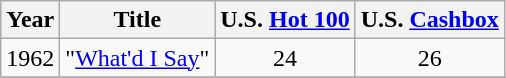<table class="wikitable">
<tr>
<th>Year</th>
<th>Title</th>
<th>U.S. <a href='#'>Hot 100</a></th>
<th>U.S. <a href='#'>Cashbox</a></th>
</tr>
<tr>
<td>1962</td>
<td>"<a href='#'>What'd I Say</a>"</td>
<td align="center">24</td>
<td align="center">26</td>
</tr>
<tr>
</tr>
</table>
